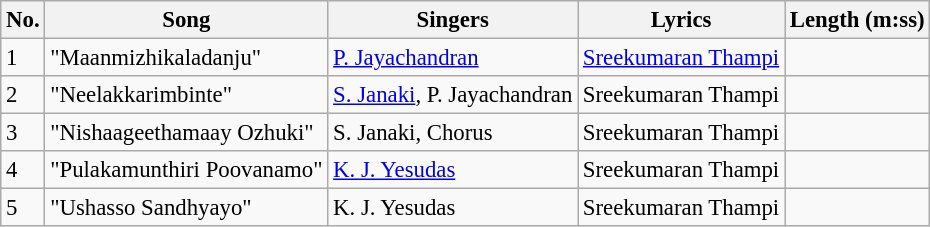<table class="wikitable" style="font-size:95%;">
<tr>
<th>No.</th>
<th>Song</th>
<th>Singers</th>
<th>Lyrics</th>
<th>Length (m:ss)</th>
</tr>
<tr>
<td>1</td>
<td>"Maanmizhikaladanju"</td>
<td><a href='#'>P. Jayachandran</a></td>
<td><a href='#'>Sreekumaran Thampi</a></td>
<td></td>
</tr>
<tr>
<td>2</td>
<td>"Neelakkarimbinte"</td>
<td><a href='#'>S. Janaki</a>, P. Jayachandran</td>
<td>Sreekumaran Thampi</td>
<td></td>
</tr>
<tr>
<td>3</td>
<td>"Nishaageethamaay Ozhuki"</td>
<td>S. Janaki, Chorus</td>
<td>Sreekumaran Thampi</td>
<td></td>
</tr>
<tr>
<td>4</td>
<td>"Pulakamunthiri Poovanamo"</td>
<td><a href='#'>K. J. Yesudas</a></td>
<td>Sreekumaran Thampi</td>
<td></td>
</tr>
<tr>
<td>5</td>
<td>"Ushasso Sandhyayo"</td>
<td>K. J. Yesudas</td>
<td>Sreekumaran Thampi</td>
<td></td>
</tr>
</table>
